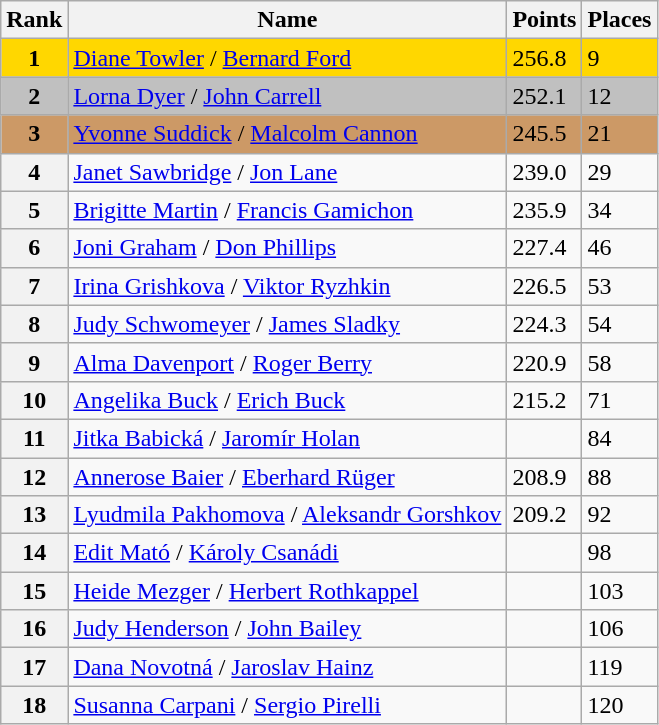<table class="wikitable">
<tr>
<th>Rank</th>
<th>Name</th>
<th>Points</th>
<th>Places</th>
</tr>
<tr bgcolor=gold>
<td align=center><strong>1</strong></td>
<td> <a href='#'>Diane Towler</a> / <a href='#'>Bernard Ford</a></td>
<td>256.8</td>
<td>9</td>
</tr>
<tr bgcolor=silver>
<td align=center><strong>2</strong></td>
<td> <a href='#'>Lorna Dyer</a> / <a href='#'>John Carrell</a></td>
<td>252.1</td>
<td>12</td>
</tr>
<tr bgcolor=cc9966>
<td align=center><strong>3</strong></td>
<td> <a href='#'>Yvonne Suddick</a> / <a href='#'>Malcolm Cannon</a></td>
<td>245.5</td>
<td>21</td>
</tr>
<tr>
<th>4</th>
<td> <a href='#'>Janet Sawbridge</a> / <a href='#'>Jon Lane</a></td>
<td>239.0</td>
<td>29</td>
</tr>
<tr>
<th>5</th>
<td> <a href='#'>Brigitte Martin</a> / <a href='#'>Francis Gamichon</a></td>
<td>235.9</td>
<td>34</td>
</tr>
<tr>
<th>6</th>
<td> <a href='#'>Joni Graham</a> / <a href='#'>Don Phillips</a></td>
<td>227.4</td>
<td>46</td>
</tr>
<tr>
<th>7</th>
<td> <a href='#'>Irina Grishkova</a> / <a href='#'>Viktor Ryzhkin</a></td>
<td>226.5</td>
<td>53</td>
</tr>
<tr>
<th>8</th>
<td> <a href='#'>Judy Schwomeyer</a> / <a href='#'>James Sladky</a></td>
<td>224.3</td>
<td>54</td>
</tr>
<tr>
<th>9</th>
<td> <a href='#'>Alma Davenport</a> / <a href='#'>Roger Berry</a></td>
<td>220.9</td>
<td>58</td>
</tr>
<tr>
<th>10</th>
<td> <a href='#'>Angelika Buck</a> / <a href='#'>Erich Buck</a></td>
<td>215.2</td>
<td>71</td>
</tr>
<tr>
<th>11</th>
<td> <a href='#'>Jitka Babická</a> / <a href='#'>Jaromír Holan</a></td>
<td></td>
<td>84</td>
</tr>
<tr>
<th>12</th>
<td> <a href='#'>Annerose Baier</a> / <a href='#'>Eberhard Rüger</a></td>
<td>208.9</td>
<td>88</td>
</tr>
<tr>
<th>13</th>
<td> <a href='#'>Lyudmila Pakhomova</a> / <a href='#'>Aleksandr Gorshkov</a></td>
<td>209.2</td>
<td>92</td>
</tr>
<tr>
<th>14</th>
<td> <a href='#'>Edit Mató</a> / <a href='#'>Károly Csanádi</a></td>
<td></td>
<td>98</td>
</tr>
<tr>
<th>15</th>
<td> <a href='#'>Heide Mezger</a> / <a href='#'>Herbert Rothkappel</a></td>
<td></td>
<td>103</td>
</tr>
<tr>
<th>16</th>
<td> <a href='#'>Judy Henderson</a> / <a href='#'>John Bailey</a></td>
<td></td>
<td>106</td>
</tr>
<tr>
<th>17</th>
<td> <a href='#'>Dana Novotná</a> / <a href='#'>Jaroslav Hainz</a></td>
<td></td>
<td>119</td>
</tr>
<tr>
<th>18</th>
<td> <a href='#'>Susanna Carpani</a> / <a href='#'>Sergio Pirelli</a></td>
<td></td>
<td>120</td>
</tr>
</table>
